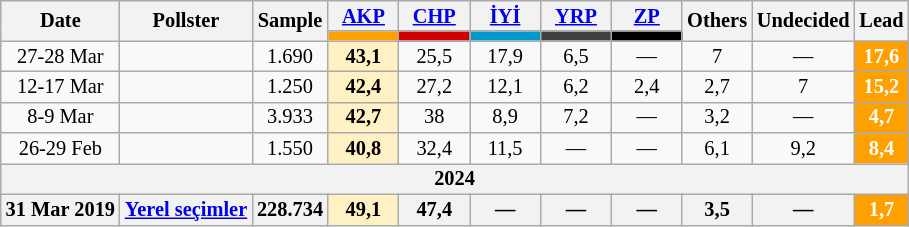<table class="wikitable mw-collapsible" style="text-align:center; font-size:85%; line-height:14px;">
<tr>
<th rowspan="2">Date</th>
<th rowspan="2">Pollster</th>
<th rowspan="2">Sample</th>
<th style="width:3em;"><a href='#'>AKP</a></th>
<th style="width:3em;"><a href='#'>CHP</a></th>
<th style="width:3em;"><a href='#'>İYİ</a></th>
<th style="width:3em;"><a href='#'>YRP</a></th>
<th style="width:3em;"><a href='#'>ZP</a></th>
<th rowspan="2">Others</th>
<th rowspan="2">Undecided</th>
<th rowspan="2">Lead</th>
</tr>
<tr>
<th style="background:#fda000;"></th>
<th style="background:#d40000;"></th>
<th style="background:#0099cc;"></th>
<th style="background:#414042;"></th>
<th style="background:#000000;"></th>
</tr>
<tr>
<td>27-28 Mar</td>
<td></td>
<td>1.690</td>
<td style="background:#FFF1C4"><strong>43,1</strong></td>
<td>25,5</td>
<td>17,9</td>
<td>6,5</td>
<td>—</td>
<td>7</td>
<td>—</td>
<th style="background:#fda000; color:white;">17,6</th>
</tr>
<tr>
<td>12-17 Mar</td>
<td></td>
<td>1.250</td>
<td style="background:#FFF1C4"><strong>42,4</strong></td>
<td>27,2</td>
<td>12,1</td>
<td>6,2</td>
<td>2,4</td>
<td>2,7</td>
<td>7</td>
<th style="background:#fda000; color:white;">15,2</th>
</tr>
<tr>
<td>8-9 Mar</td>
<td></td>
<td>3.933</td>
<td style="background:#FFF1C4"><strong>42,7</strong></td>
<td>38</td>
<td>8,9</td>
<td>7,2</td>
<td>—</td>
<td>3,2</td>
<td>—</td>
<th style="background:#fda000; color:white;">4,7</th>
</tr>
<tr>
<td>26-29 Feb</td>
<td></td>
<td>1.550</td>
<td style="background:#FFF1C4"><strong>40,8</strong></td>
<td>32,4</td>
<td>11,5</td>
<td>—</td>
<td>—</td>
<td>6,1</td>
<td>9,2</td>
<th style="background:#fda000; color:white;">8,4</th>
</tr>
<tr>
<th colspan="11">2024</th>
</tr>
<tr>
<th>31 Mar 2019</th>
<th><a href='#'>Yerel seçimler</a></th>
<th>228.734</th>
<th style="background:#FFF1C4">49,1</th>
<th>47,4</th>
<th>—</th>
<th>—</th>
<th>—</th>
<th>3,5</th>
<th>—</th>
<th style="background:#fda000; color:white;">1,7</th>
</tr>
</table>
